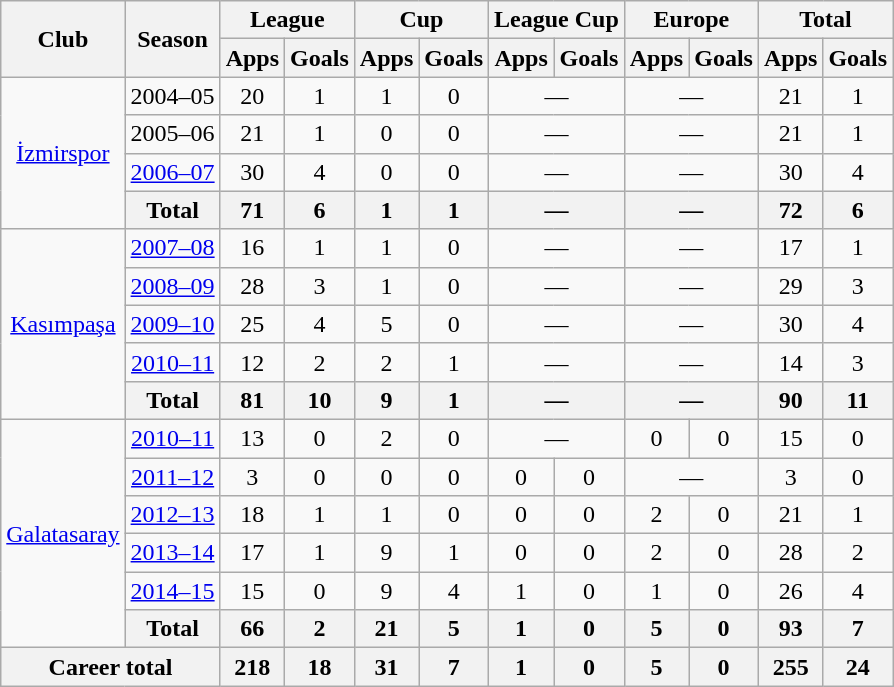<table class="wikitable" style="text-align: center;">
<tr>
<th rowspan="2">Club</th>
<th rowspan="2">Season</th>
<th colspan="2">League</th>
<th colspan="2">Cup</th>
<th colspan="2">League Cup</th>
<th colspan="2">Europe</th>
<th colspan="2">Total</th>
</tr>
<tr>
<th>Apps</th>
<th>Goals</th>
<th>Apps</th>
<th>Goals</th>
<th>Apps</th>
<th>Goals</th>
<th>Apps</th>
<th>Goals</th>
<th>Apps</th>
<th>Goals</th>
</tr>
<tr>
<td rowspan="4" valign="center"><a href='#'>İzmirspor</a></td>
<td>2004–05</td>
<td>20</td>
<td>1</td>
<td>1</td>
<td>0</td>
<td colspan="2">—</td>
<td colspan="2">—</td>
<td>21</td>
<td>1</td>
</tr>
<tr>
<td>2005–06</td>
<td>21</td>
<td>1</td>
<td>0</td>
<td>0</td>
<td colspan="2">—</td>
<td colspan="2">—</td>
<td>21</td>
<td>1</td>
</tr>
<tr>
<td><a href='#'>2006–07</a></td>
<td>30</td>
<td>4</td>
<td>0</td>
<td>0</td>
<td colspan="2">—</td>
<td colspan="2">—</td>
<td>30</td>
<td>4</td>
</tr>
<tr>
<th>Total</th>
<th>71</th>
<th>6</th>
<th>1</th>
<th>1</th>
<th colspan="2">—</th>
<th colspan="2">—</th>
<th>72</th>
<th>6</th>
</tr>
<tr>
<td rowspan="5" valign="center"><a href='#'>Kasımpaşa</a></td>
<td><a href='#'>2007–08</a></td>
<td>16</td>
<td>1</td>
<td>1</td>
<td>0</td>
<td colspan="2">—</td>
<td colspan="2">—</td>
<td>17</td>
<td>1</td>
</tr>
<tr>
<td><a href='#'>2008–09</a></td>
<td>28</td>
<td>3</td>
<td>1</td>
<td>0</td>
<td colspan="2">—</td>
<td colspan="2">—</td>
<td>29</td>
<td>3</td>
</tr>
<tr>
<td><a href='#'>2009–10</a></td>
<td>25</td>
<td>4</td>
<td>5</td>
<td>0</td>
<td colspan="2">—</td>
<td colspan="2">—</td>
<td>30</td>
<td>4</td>
</tr>
<tr>
<td><a href='#'>2010–11</a></td>
<td>12</td>
<td>2</td>
<td>2</td>
<td>1</td>
<td colspan="2">—</td>
<td colspan="2">—</td>
<td>14</td>
<td>3</td>
</tr>
<tr>
<th>Total</th>
<th>81</th>
<th>10</th>
<th>9</th>
<th>1</th>
<th colspan="2">—</th>
<th colspan="2">—</th>
<th>90</th>
<th>11</th>
</tr>
<tr>
<td rowspan="6" valign="center"><a href='#'>Galatasaray</a></td>
<td><a href='#'>2010–11</a></td>
<td>13</td>
<td>0</td>
<td>2</td>
<td>0</td>
<td colspan="2">—</td>
<td>0</td>
<td>0</td>
<td>15</td>
<td>0</td>
</tr>
<tr>
<td><a href='#'>2011–12</a></td>
<td>3</td>
<td>0</td>
<td>0</td>
<td>0</td>
<td>0</td>
<td>0</td>
<td colspan="2">—</td>
<td>3</td>
<td>0</td>
</tr>
<tr>
<td><a href='#'>2012–13</a></td>
<td>18</td>
<td>1</td>
<td>1</td>
<td>0</td>
<td>0</td>
<td>0</td>
<td>2</td>
<td>0</td>
<td>21</td>
<td>1</td>
</tr>
<tr>
<td><a href='#'>2013–14</a></td>
<td>17</td>
<td>1</td>
<td>9</td>
<td>1</td>
<td>0</td>
<td>0</td>
<td>2</td>
<td>0</td>
<td>28</td>
<td>2</td>
</tr>
<tr>
<td><a href='#'>2014–15</a></td>
<td>15</td>
<td>0</td>
<td>9</td>
<td>4</td>
<td>1</td>
<td>0</td>
<td>1</td>
<td>0</td>
<td>26</td>
<td>4</td>
</tr>
<tr>
<th>Total</th>
<th>66</th>
<th>2</th>
<th>21</th>
<th>5</th>
<th>1</th>
<th>0</th>
<th>5</th>
<th>0</th>
<th>93</th>
<th>7</th>
</tr>
<tr>
<th colspan="2">Career total</th>
<th>218</th>
<th>18</th>
<th>31</th>
<th>7</th>
<th>1</th>
<th>0</th>
<th>5</th>
<th>0</th>
<th>255</th>
<th>24</th>
</tr>
</table>
